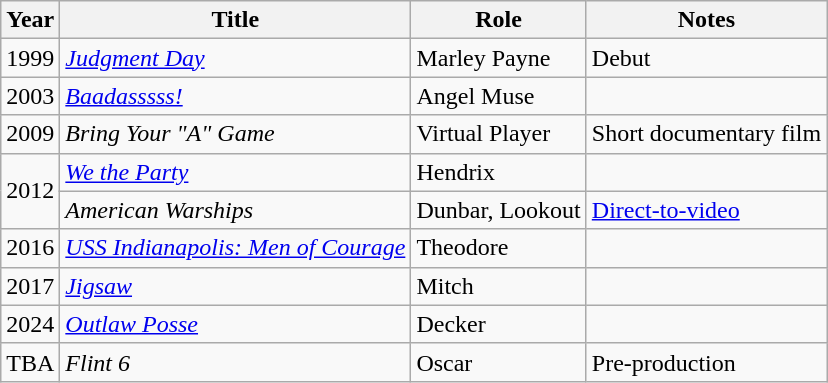<table class="wikitable">
<tr>
<th>Year</th>
<th>Title</th>
<th>Role</th>
<th>Notes</th>
</tr>
<tr>
<td>1999</td>
<td><em><a href='#'>Judgment Day</a></em></td>
<td>Marley Payne</td>
<td>Debut</td>
</tr>
<tr>
<td>2003</td>
<td><em><a href='#'>Baadasssss!</a></em></td>
<td>Angel Muse</td>
<td></td>
</tr>
<tr>
<td>2009</td>
<td><em>Bring Your "A" Game</em></td>
<td>Virtual Player</td>
<td>Short documentary film</td>
</tr>
<tr>
<td rowspan=2>2012</td>
<td><em><a href='#'>We the Party</a></em></td>
<td>Hendrix</td>
<td></td>
</tr>
<tr>
<td><em>American Warships</em></td>
<td>Dunbar, Lookout</td>
<td><a href='#'>Direct-to-video</a></td>
</tr>
<tr>
<td>2016</td>
<td><em><a href='#'>USS Indianapolis: Men of Courage</a></em></td>
<td>Theodore</td>
<td></td>
</tr>
<tr>
<td>2017</td>
<td><em><a href='#'>Jigsaw</a></em></td>
<td>Mitch</td>
<td></td>
</tr>
<tr>
<td>2024</td>
<td><em><a href='#'>Outlaw Posse</a></em></td>
<td>Decker</td>
<td></td>
</tr>
<tr>
<td>TBA</td>
<td><em>Flint 6</em></td>
<td>Oscar</td>
<td>Pre-production</td>
</tr>
</table>
